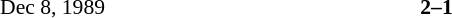<table width=100% cellspacing=1 style=font-size:90%>
<tr>
<th width=120></th>
<th width=180></th>
<th width=70></th>
<th width=180></th>
<th></th>
</tr>
<tr>
<td align=right>Dec 8, 1989</td>
<td align=right><strong></strong></td>
<td align=center><strong>2–1</strong></td>
<td><strong></strong></td>
</tr>
</table>
